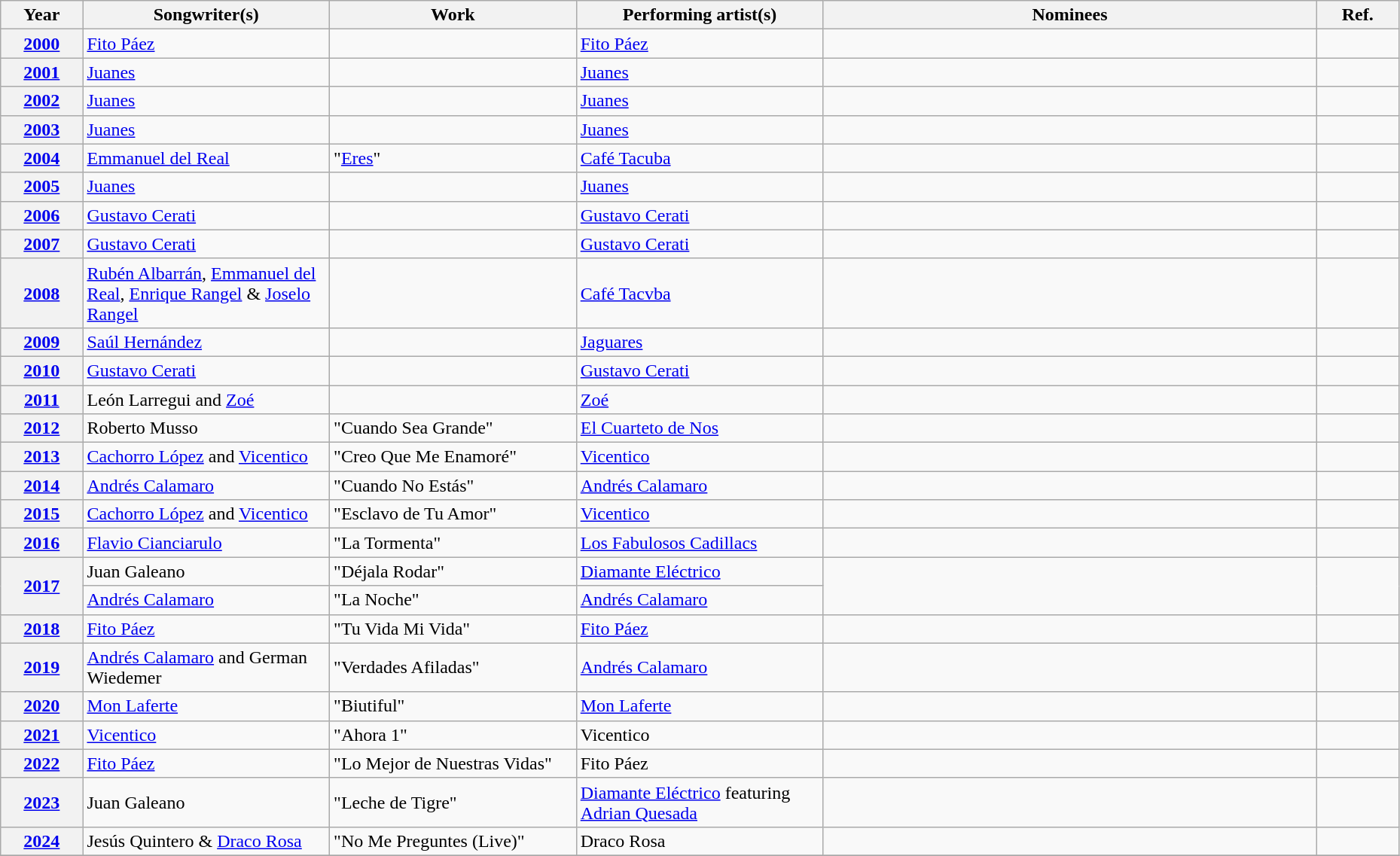<table class="wikitable plainrowheaders sortable" style="width:98%">
<tr>
<th scope="col" width="5%">Year</th>
<th scope="col" width="15%">Songwriter(s)</th>
<th scope="col" width="15%">Work</th>
<th scope="col" width="15%">Performing artist(s)</th>
<th scope="col" class="unsortable" width="30%">Nominees</th>
<th scope="col" class="unsortable" width="5%">Ref.</th>
</tr>
<tr>
<th align="center"><a href='#'>2000</a></th>
<td><a href='#'>Fito Páez</a></td>
<td></td>
<td><a href='#'>Fito Páez</a></td>
<td></td>
<td style="text-align:center;"></td>
</tr>
<tr>
<th align="center"><a href='#'>2001</a></th>
<td><a href='#'>Juanes</a></td>
<td></td>
<td><a href='#'>Juanes</a></td>
<td></td>
<td style="text-align:center;"></td>
</tr>
<tr>
<th align="center"><a href='#'>2002</a></th>
<td><a href='#'>Juanes</a></td>
<td></td>
<td><a href='#'>Juanes</a></td>
<td></td>
<td style="text-align:center;"></td>
</tr>
<tr>
<th align="center"><a href='#'>2003</a></th>
<td><a href='#'>Juanes</a></td>
<td></td>
<td><a href='#'>Juanes</a></td>
<td></td>
<td style="text-align:center;"></td>
</tr>
<tr>
<th align="center"><a href='#'>2004</a></th>
<td><a href='#'>Emmanuel del Real</a></td>
<td>"<a href='#'>Eres</a>"</td>
<td><a href='#'>Café Tacuba</a></td>
<td></td>
<td style="text-align:center;"></td>
</tr>
<tr>
<th align="center"><a href='#'>2005</a></th>
<td><a href='#'>Juanes</a></td>
<td></td>
<td><a href='#'>Juanes</a></td>
<td></td>
<td style="text-align:center;"></td>
</tr>
<tr>
<th align="center"><a href='#'>2006</a></th>
<td><a href='#'>Gustavo Cerati</a></td>
<td></td>
<td><a href='#'>Gustavo Cerati</a></td>
<td></td>
<td style="text-align:center;"></td>
</tr>
<tr>
<th align="center"><a href='#'>2007</a></th>
<td><a href='#'>Gustavo Cerati</a></td>
<td></td>
<td><a href='#'>Gustavo Cerati</a></td>
<td></td>
<td style="text-align:center;"></td>
</tr>
<tr>
<th align="center"><a href='#'>2008</a></th>
<td><a href='#'>Rubén Albarrán</a>, <a href='#'>Emmanuel del Real</a>, <a href='#'>Enrique Rangel</a> & <a href='#'>Joselo Rangel</a></td>
<td></td>
<td><a href='#'>Café Tacvba</a></td>
<td></td>
<td style="text-align:center;"></td>
</tr>
<tr>
<th align="center"><a href='#'>2009</a></th>
<td><a href='#'>Saúl Hernández</a></td>
<td></td>
<td><a href='#'>Jaguares</a></td>
<td></td>
<td style="text-align:center;"></td>
</tr>
<tr>
<th align="center"><a href='#'>2010</a></th>
<td><a href='#'>Gustavo Cerati</a></td>
<td></td>
<td><a href='#'>Gustavo Cerati</a></td>
<td></td>
<td style="text-align:center;"></td>
</tr>
<tr>
<th align="center"><a href='#'>2011</a></th>
<td>León Larregui and <a href='#'>Zoé</a></td>
<td></td>
<td><a href='#'>Zoé</a></td>
<td></td>
<td style="text-align:center;"></td>
</tr>
<tr>
<th align="center"><a href='#'>2012</a></th>
<td>Roberto Musso</td>
<td>"Cuando Sea Grande"</td>
<td><a href='#'>El Cuarteto de Nos</a></td>
<td></td>
<td style="text-align:center;"></td>
</tr>
<tr>
<th align="center"><a href='#'>2013</a></th>
<td><a href='#'>Cachorro López</a> and <a href='#'>Vicentico</a></td>
<td>"Creo Que Me Enamoré"</td>
<td><a href='#'>Vicentico</a></td>
<td></td>
<td></td>
</tr>
<tr>
<th align="center"><a href='#'>2014</a></th>
<td><a href='#'>Andrés Calamaro</a></td>
<td>"Cuando No Estás"</td>
<td><a href='#'>Andrés Calamaro</a></td>
<td></td>
<td></td>
</tr>
<tr>
<th align="center"><a href='#'>2015</a></th>
<td><a href='#'>Cachorro López</a> and <a href='#'>Vicentico</a></td>
<td>"Esclavo de Tu Amor"</td>
<td><a href='#'>Vicentico</a></td>
<td></td>
<td></td>
</tr>
<tr>
<th align="center"><a href='#'>2016</a></th>
<td><a href='#'>Flavio Cianciarulo</a></td>
<td>"La Tormenta"</td>
<td><a href='#'>Los Fabulosos Cadillacs</a></td>
<td></td>
<td></td>
</tr>
<tr>
<th rowspan="2" align="center"><a href='#'>2017</a></th>
<td>Juan Galeano</td>
<td>"Déjala Rodar"</td>
<td><a href='#'>Diamante Eléctrico</a></td>
<td rowspan="2"></td>
<td rowspan="2"></td>
</tr>
<tr>
<td><a href='#'>Andrés Calamaro</a></td>
<td>"La Noche"</td>
<td><a href='#'>Andrés Calamaro</a></td>
</tr>
<tr>
<th align="center"><a href='#'>2018</a></th>
<td><a href='#'>Fito Páez</a></td>
<td>"Tu Vida Mi Vida"</td>
<td><a href='#'>Fito Páez</a></td>
<td></td>
<td></td>
</tr>
<tr>
<th align="center"><a href='#'>2019</a></th>
<td><a href='#'>Andrés Calamaro</a> and German Wiedemer</td>
<td>"Verdades Afiladas"</td>
<td><a href='#'>Andrés Calamaro</a></td>
<td></td>
<td></td>
</tr>
<tr>
<th align="center"><a href='#'>2020</a></th>
<td><a href='#'>Mon Laferte</a></td>
<td>"Biutiful"</td>
<td><a href='#'>Mon Laferte</a></td>
<td></td>
<td></td>
</tr>
<tr>
<th align="center"><a href='#'>2021</a></th>
<td><a href='#'>Vicentico</a></td>
<td>"Ahora 1"</td>
<td>Vicentico</td>
<td></td>
<td></td>
</tr>
<tr>
<th style="text-align:center;" scope="row"><a href='#'><strong>2022</strong></a></th>
<td><a href='#'>Fito Páez</a></td>
<td>"Lo Mejor de Nuestras Vidas"</td>
<td>Fito Páez</td>
<td></td>
<td></td>
</tr>
<tr>
<th style="text-align:center;" scope="row"><a href='#'><strong>2023</strong></a></th>
<td>Juan Galeano</td>
<td>"Leche de Tigre"</td>
<td><a href='#'>Diamante Eléctrico</a> featuring <a href='#'>Adrian Quesada</a></td>
<td></td>
<td style="text-align:center;"></td>
</tr>
<tr>
<th style="text-align:center;" scope="row"><a href='#'><strong>2024</strong></a></th>
<td>Jesús Quintero & <a href='#'>Draco Rosa</a></td>
<td>"No Me Preguntes (Live)"</td>
<td>Draco Rosa</td>
<td></td>
<td align="center"></td>
</tr>
<tr>
</tr>
</table>
